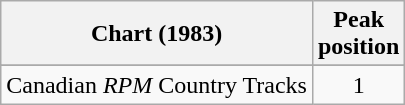<table class="wikitable sortable">
<tr>
<th align="left">Chart (1983)</th>
<th align="center">Peak<br>position</th>
</tr>
<tr>
</tr>
<tr>
<td align="left">Canadian <em>RPM</em> Country Tracks</td>
<td align="center">1</td>
</tr>
</table>
